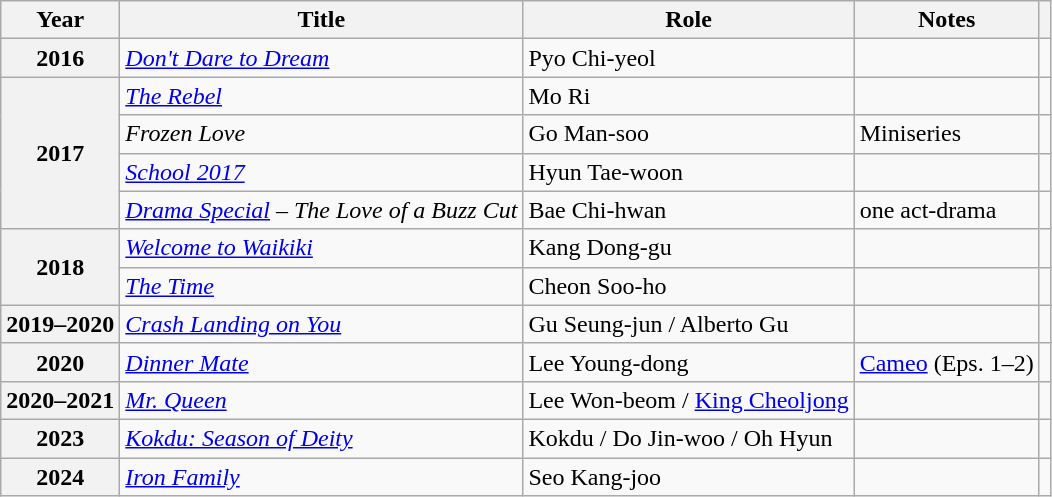<table class="wikitable plainrowheaders sortable">
<tr>
<th scope="col">Year</th>
<th scope="col">Title</th>
<th scope="col">Role</th>
<th scope="col" class="unsortable">Notes</th>
<th scope="col" class="unsortable"></th>
</tr>
<tr>
<th scope="row">2016</th>
<td><em><a href='#'>Don't Dare to Dream</a></em></td>
<td>Pyo Chi-yeol</td>
<td></td>
<td style="text-align:center"></td>
</tr>
<tr>
<th scope="row" rowspan="4">2017</th>
<td><em><a href='#'>The Rebel</a></em></td>
<td>Mo Ri</td>
<td></td>
<td style="text-align:center"></td>
</tr>
<tr>
<td><em>Frozen Love</em></td>
<td>Go Man-soo</td>
<td>Miniseries</td>
<td style="text-align:center"></td>
</tr>
<tr>
<td><em><a href='#'>School 2017</a></em></td>
<td>Hyun Tae-woon</td>
<td></td>
<td style="text-align:center"></td>
</tr>
<tr>
<td><em><a href='#'>Drama Special</a> – The Love of a Buzz Cut </em></td>
<td>Bae Chi-hwan</td>
<td>one act-drama</td>
<td style="text-align:center"></td>
</tr>
<tr>
<th scope="row" rowspan="2">2018</th>
<td><em><a href='#'>Welcome to Waikiki</a></em></td>
<td>Kang Dong-gu</td>
<td></td>
<td style="text-align:center"></td>
</tr>
<tr>
<td><em><a href='#'>The Time</a></em></td>
<td>Cheon Soo-ho</td>
<td></td>
<td style="text-align:center"></td>
</tr>
<tr>
<th scope="row">2019–2020</th>
<td><em><a href='#'>Crash Landing on You</a></em></td>
<td>Gu Seung-jun / Alberto Gu</td>
<td></td>
<td style="text-align:center"></td>
</tr>
<tr>
<th scope="row">2020</th>
<td><em><a href='#'>Dinner Mate</a></em></td>
<td>Lee Young-dong</td>
<td><a href='#'>Cameo</a> (Eps. 1–2)</td>
<td style="text-align:center"></td>
</tr>
<tr>
<th scope="row">2020–2021</th>
<td><em><a href='#'>Mr. Queen</a></em></td>
<td>Lee Won-beom / <a href='#'>King Cheoljong</a></td>
<td></td>
<td style="text-align:center"></td>
</tr>
<tr>
<th scope="row">2023</th>
<td><em><a href='#'>Kokdu: Season of Deity</a></em></td>
<td>Kokdu / Do Jin-woo / Oh Hyun</td>
<td></td>
<td style="text-align:center"></td>
</tr>
<tr>
<th scope="row">2024</th>
<td><em><a href='#'>Iron Family</a></em></td>
<td>Seo Kang-joo</td>
<td></td>
<td style="text-align:center"></td>
</tr>
</table>
